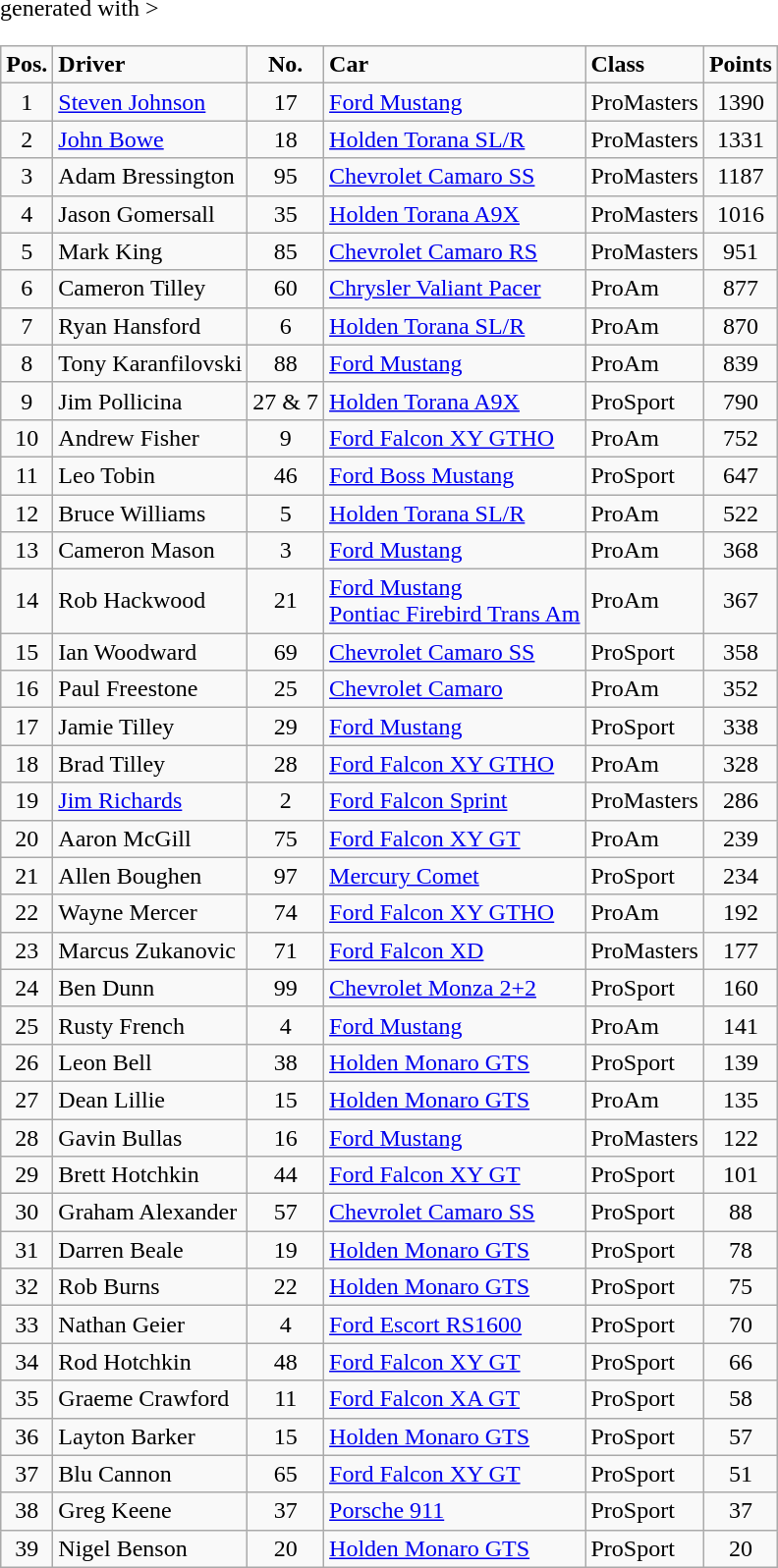<table class="wikitable" <hiddentext>generated with >
<tr style="font-weight:bold">
<td align="center">Pos.</td>
<td>Driver</td>
<td align="center">No.</td>
<td>Car</td>
<td>Class</td>
<td align="center">Points</td>
</tr>
<tr>
<td align="center">1</td>
<td><a href='#'>Steven Johnson</a></td>
<td align="center">17</td>
<td><a href='#'>Ford Mustang</a></td>
<td>ProMasters</td>
<td align="center">1390</td>
</tr>
<tr>
<td align="center">2</td>
<td><a href='#'>John Bowe</a></td>
<td align="center">18</td>
<td><a href='#'>Holden Torana SL/R</a></td>
<td>ProMasters</td>
<td align="center">1331</td>
</tr>
<tr>
<td align="center">3</td>
<td>Adam Bressington</td>
<td align="center">95</td>
<td><a href='#'>Chevrolet Camaro SS</a></td>
<td>ProMasters</td>
<td align="center">1187</td>
</tr>
<tr>
<td align="center">4</td>
<td>Jason Gomersall</td>
<td align="center">35</td>
<td><a href='#'>Holden Torana A9X</a></td>
<td>ProMasters</td>
<td align="center">1016</td>
</tr>
<tr>
<td align="center">5</td>
<td>Mark King</td>
<td align="center">85</td>
<td><a href='#'>Chevrolet Camaro RS</a></td>
<td>ProMasters</td>
<td align="center">951</td>
</tr>
<tr>
<td align="center">6</td>
<td>Cameron Tilley</td>
<td align="center">60</td>
<td><a href='#'>Chrysler Valiant Pacer</a></td>
<td>ProAm</td>
<td align="center">877</td>
</tr>
<tr>
<td align="center">7</td>
<td>Ryan Hansford</td>
<td align="center">6</td>
<td><a href='#'>Holden Torana SL/R</a></td>
<td>ProAm</td>
<td align="center">870</td>
</tr>
<tr>
<td align="center">8</td>
<td>Tony Karanfilovski</td>
<td align="center">88</td>
<td><a href='#'>Ford Mustang</a></td>
<td>ProAm</td>
<td align="center">839</td>
</tr>
<tr>
<td align="center">9</td>
<td>Jim Pollicina</td>
<td align="center">27 & 7</td>
<td><a href='#'>Holden Torana A9X</a></td>
<td>ProSport</td>
<td align="center">790</td>
</tr>
<tr>
<td align="center">10</td>
<td>Andrew Fisher</td>
<td align="center">9</td>
<td><a href='#'>Ford Falcon XY GTHO</a></td>
<td>ProAm</td>
<td align="center">752</td>
</tr>
<tr>
<td align="center">11</td>
<td>Leo Tobin</td>
<td align="center">46</td>
<td><a href='#'>Ford Boss Mustang</a></td>
<td>ProSport</td>
<td align="center">647</td>
</tr>
<tr>
<td align="center">12</td>
<td>Bruce Williams</td>
<td align="center">5</td>
<td><a href='#'>Holden Torana SL/R</a></td>
<td>ProAm</td>
<td align="center">522</td>
</tr>
<tr>
<td align="center">13</td>
<td>Cameron Mason</td>
<td align="center">3</td>
<td><a href='#'>Ford Mustang</a></td>
<td>ProAm</td>
<td align="center">368</td>
</tr>
<tr>
<td align="center">14</td>
<td>Rob Hackwood</td>
<td align="center">21</td>
<td><a href='#'>Ford Mustang</a> <br> <a href='#'>Pontiac Firebird Trans Am</a></td>
<td>ProAm</td>
<td align="center">367</td>
</tr>
<tr>
<td align="center">15</td>
<td>Ian Woodward</td>
<td align="center">69</td>
<td><a href='#'>Chevrolet Camaro SS</a></td>
<td>ProSport</td>
<td align="center">358</td>
</tr>
<tr>
<td align="center">16</td>
<td>Paul Freestone</td>
<td align="center">25</td>
<td><a href='#'>Chevrolet Camaro</a></td>
<td>ProAm</td>
<td align="center">352</td>
</tr>
<tr>
<td align="center">17</td>
<td>Jamie Tilley</td>
<td align="center">29</td>
<td><a href='#'>Ford Mustang</a></td>
<td>ProSport</td>
<td align="center">338</td>
</tr>
<tr>
<td align="center">18</td>
<td>Brad Tilley</td>
<td align="center">28</td>
<td><a href='#'>Ford Falcon XY GTHO</a></td>
<td>ProAm</td>
<td align="center">328</td>
</tr>
<tr>
<td align="center">19</td>
<td><a href='#'>Jim Richards</a></td>
<td align="center">2</td>
<td><a href='#'>Ford Falcon Sprint</a></td>
<td>ProMasters</td>
<td align="center">286</td>
</tr>
<tr>
<td align="center">20</td>
<td>Aaron McGill</td>
<td align="center">75</td>
<td><a href='#'>Ford Falcon XY GT</a></td>
<td>ProAm</td>
<td align="center">239</td>
</tr>
<tr>
<td align="center">21</td>
<td>Allen Boughen</td>
<td align="center">97</td>
<td><a href='#'>Mercury Comet</a></td>
<td>ProSport</td>
<td align="center">234</td>
</tr>
<tr>
<td align="center">22</td>
<td>Wayne Mercer</td>
<td align="center">74</td>
<td><a href='#'>Ford Falcon XY GTHO</a></td>
<td>ProAm</td>
<td align="center">192</td>
</tr>
<tr>
<td align="center">23</td>
<td>Marcus Zukanovic</td>
<td align="center">71</td>
<td><a href='#'>Ford Falcon XD</a></td>
<td>ProMasters</td>
<td align="center">177</td>
</tr>
<tr>
<td align="center">24</td>
<td>Ben Dunn</td>
<td align="center">99</td>
<td><a href='#'>Chevrolet Monza 2+2</a></td>
<td>ProSport</td>
<td align="center">160</td>
</tr>
<tr>
<td align="center">25</td>
<td>Rusty French</td>
<td align="center">4</td>
<td><a href='#'>Ford Mustang</a></td>
<td>ProAm</td>
<td align="center">141</td>
</tr>
<tr>
<td align="center">26</td>
<td>Leon Bell</td>
<td align="center">38</td>
<td><a href='#'>Holden Monaro GTS</a></td>
<td>ProSport</td>
<td align="center">139</td>
</tr>
<tr>
<td align="center">27</td>
<td>Dean Lillie</td>
<td align="center">15</td>
<td><a href='#'>Holden Monaro GTS</a></td>
<td>ProAm</td>
<td align="center">135</td>
</tr>
<tr>
<td align="center">28</td>
<td>Gavin Bullas</td>
<td align="center">16</td>
<td><a href='#'>Ford Mustang</a></td>
<td>ProMasters</td>
<td align="center">122</td>
</tr>
<tr>
<td align="center">29</td>
<td>Brett Hotchkin</td>
<td align="center">44</td>
<td><a href='#'>Ford Falcon XY GT</a></td>
<td>ProSport</td>
<td align="center">101</td>
</tr>
<tr>
<td align="center">30</td>
<td>Graham Alexander</td>
<td align="center">57</td>
<td><a href='#'>Chevrolet Camaro SS</a></td>
<td>ProSport</td>
<td align="center">88</td>
</tr>
<tr>
<td align="center">31</td>
<td>Darren Beale</td>
<td align="center">19</td>
<td><a href='#'>Holden Monaro GTS</a></td>
<td>ProSport</td>
<td align="center">78</td>
</tr>
<tr>
<td align="center">32</td>
<td>Rob Burns</td>
<td align="center">22</td>
<td><a href='#'>Holden Monaro GTS</a></td>
<td>ProSport</td>
<td align="center">75</td>
</tr>
<tr>
<td align="center">33</td>
<td>Nathan Geier</td>
<td align="center">4</td>
<td><a href='#'>Ford Escort RS1600</a></td>
<td>ProSport</td>
<td align="center">70</td>
</tr>
<tr>
<td align="center">34</td>
<td>Rod Hotchkin</td>
<td align="center">48</td>
<td><a href='#'>Ford Falcon XY GT</a></td>
<td>ProSport</td>
<td align="center">66</td>
</tr>
<tr>
<td align="center">35</td>
<td>Graeme Crawford</td>
<td align="center">11</td>
<td><a href='#'>Ford Falcon XA GT</a></td>
<td>ProSport</td>
<td align="center">58</td>
</tr>
<tr>
<td align="center">36</td>
<td>Layton Barker</td>
<td align="center">15</td>
<td><a href='#'>Holden Monaro GTS</a></td>
<td>ProSport</td>
<td align="center">57</td>
</tr>
<tr>
<td align="center">37</td>
<td>Blu Cannon</td>
<td align="center">65</td>
<td><a href='#'>Ford Falcon XY GT</a></td>
<td>ProSport</td>
<td align="center">51</td>
</tr>
<tr>
<td align="center">38</td>
<td>Greg Keene</td>
<td align="center">37</td>
<td><a href='#'>Porsche 911</a></td>
<td>ProSport</td>
<td align="center">37</td>
</tr>
<tr>
<td align="center">39</td>
<td>Nigel Benson</td>
<td align="center">20</td>
<td><a href='#'>Holden Monaro GTS</a></td>
<td>ProSport</td>
<td align="center">20</td>
</tr>
</table>
